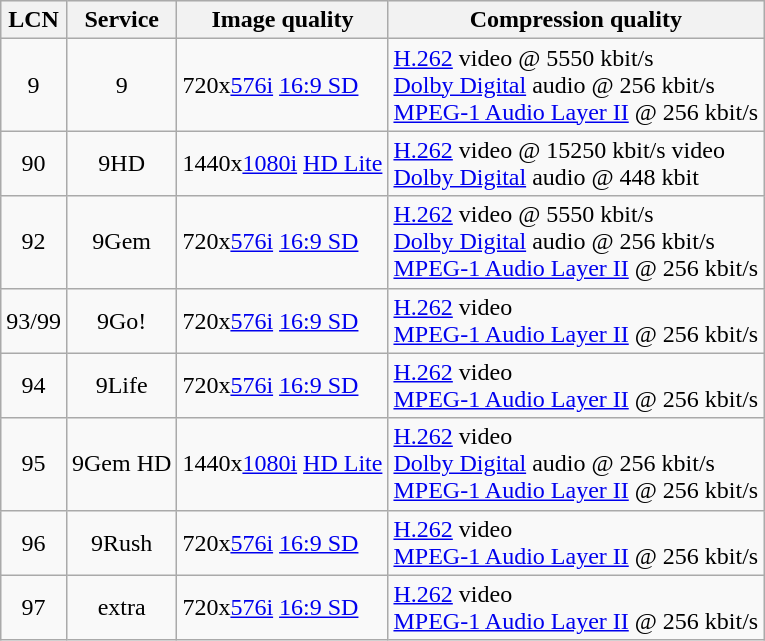<table class="wikitable">
<tr style="background:#efefef;">
<th>LCN</th>
<th>Service</th>
<th>Image quality</th>
<th>Compression quality</th>
</tr>
<tr>
<td align=center>9</td>
<td align=center>9</td>
<td>720x<a href='#'>576i</a> <a href='#'>16:9 SD</a></td>
<td><a href='#'>H.262</a> video @ 5550 kbit/s<br><a href='#'>Dolby Digital</a> audio @ 256 kbit/s<br><a href='#'>MPEG-1 Audio Layer II</a> @ 256 kbit/s</td>
</tr>
<tr>
<td align=center>90</td>
<td align=center>9HD</td>
<td>1440x<a href='#'>1080i</a> <a href='#'>HD Lite</a></td>
<td><a href='#'>H.262</a> video @ 15250 kbit/s video<br><a href='#'>Dolby Digital</a> audio @ 448 kbit</td>
</tr>
<tr>
<td align=center>92</td>
<td align=center>9Gem</td>
<td>720x<a href='#'>576i</a> <a href='#'>16:9 SD</a></td>
<td><a href='#'>H.262</a> video @ 5550 kbit/s<br><a href='#'>Dolby Digital</a> audio @ 256 kbit/s<br><a href='#'>MPEG-1 Audio Layer II</a> @ 256 kbit/s</td>
</tr>
<tr>
<td align=center>93/99</td>
<td align=center>9Go!</td>
<td>720x<a href='#'>576i</a> <a href='#'>16:9 SD</a></td>
<td><a href='#'>H.262</a> video<br><a href='#'>MPEG-1 Audio Layer II</a> @ 256 kbit/s</td>
</tr>
<tr>
<td align=center>94</td>
<td align=center>9Life</td>
<td>720x<a href='#'>576i</a> <a href='#'>16:9 SD</a></td>
<td><a href='#'>H.262</a> video<br><a href='#'>MPEG-1 Audio Layer II</a> @ 256 kbit/s</td>
</tr>
<tr>
<td align=center>95</td>
<td align=center>9Gem HD</td>
<td>1440x<a href='#'>1080i</a> <a href='#'>HD Lite</a></td>
<td><a href='#'>H.262</a> video<br><a href='#'>Dolby Digital</a> audio @ 256 kbit/s<br><a href='#'>MPEG-1 Audio Layer II</a> @ 256 kbit/s</td>
</tr>
<tr>
<td align=center>96</td>
<td align=center>9Rush</td>
<td>720x<a href='#'>576i</a> <a href='#'>16:9 SD</a></td>
<td><a href='#'>H.262</a> video<br><a href='#'>MPEG-1 Audio Layer II</a> @ 256 kbit/s</td>
</tr>
<tr>
<td align=center>97</td>
<td align=center>extra</td>
<td>720x<a href='#'>576i</a> <a href='#'>16:9 SD</a></td>
<td><a href='#'>H.262</a> video<br><a href='#'>MPEG-1 Audio Layer II</a> @ 256 kbit/s</td>
</tr>
</table>
